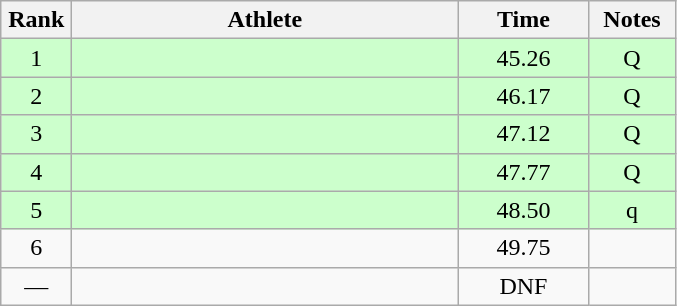<table class="wikitable" style="text-align:center">
<tr>
<th width=40>Rank</th>
<th width=250>Athlete</th>
<th width=80>Time</th>
<th width=50>Notes</th>
</tr>
<tr bgcolor="ccffcc">
<td>1</td>
<td align=left></td>
<td>45.26</td>
<td>Q</td>
</tr>
<tr bgcolor="ccffcc">
<td>2</td>
<td align=left></td>
<td>46.17</td>
<td>Q</td>
</tr>
<tr bgcolor="ccffcc">
<td>3</td>
<td align=left></td>
<td>47.12</td>
<td>Q</td>
</tr>
<tr bgcolor="ccffcc">
<td>4</td>
<td align=left></td>
<td>47.77</td>
<td>Q</td>
</tr>
<tr bgcolor="ccffcc">
<td>5</td>
<td align=left></td>
<td>48.50</td>
<td>q</td>
</tr>
<tr>
<td>6</td>
<td align=left></td>
<td>49.75</td>
<td></td>
</tr>
<tr>
<td>—</td>
<td align=left></td>
<td>DNF</td>
<td></td>
</tr>
</table>
